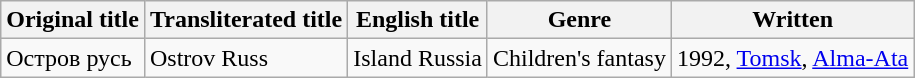<table class=wikitable>
<tr>
<th>Original title</th>
<th>Transliterated title</th>
<th>English title</th>
<th>Genre</th>
<th>Written</th>
</tr>
<tr>
<td>Остров русь</td>
<td>Ostrov Russ</td>
<td>Island Russia</td>
<td>Children's fantasy</td>
<td>1992, <a href='#'>Tomsk</a>, <a href='#'>Alma-Ata</a></td>
</tr>
</table>
